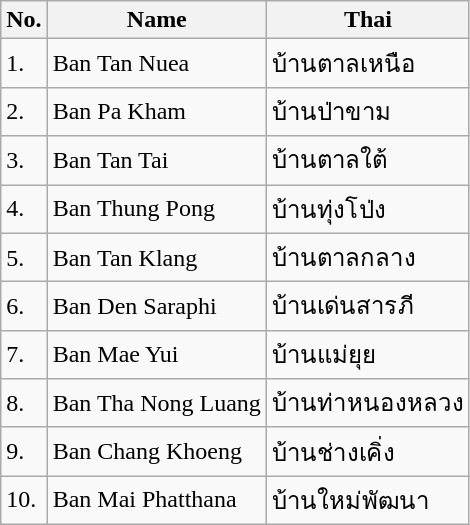<table class="wikitable sortable">
<tr>
<th>No.</th>
<th>Name</th>
<th>Thai</th>
</tr>
<tr>
<td>1.</td>
<td>Ban Tan Nuea</td>
<td>บ้านตาลเหนือ</td>
</tr>
<tr>
<td>2.</td>
<td>Ban Pa Kham</td>
<td>บ้านป่าขาม</td>
</tr>
<tr>
<td>3.</td>
<td>Ban Tan Tai</td>
<td>บ้านตาลใต้</td>
</tr>
<tr>
<td>4.</td>
<td>Ban Thung Pong</td>
<td>บ้านทุ่งโป่ง</td>
</tr>
<tr>
<td>5.</td>
<td>Ban Tan Klang</td>
<td>บ้านตาลกลาง</td>
</tr>
<tr>
<td>6.</td>
<td>Ban Den Saraphi</td>
<td>บ้านเด่นสารภี</td>
</tr>
<tr>
<td>7.</td>
<td>Ban Mae Yui</td>
<td>บ้านแม่ยุย</td>
</tr>
<tr>
<td>8.</td>
<td>Ban Tha Nong Luang</td>
<td>บ้านท่าหนองหลวง</td>
</tr>
<tr>
<td>9.</td>
<td>Ban Chang Khoeng</td>
<td>บ้านช่างเคิ่ง</td>
</tr>
<tr>
<td>10.</td>
<td>Ban Mai Phatthana</td>
<td>บ้านใหม่พัฒนา</td>
</tr>
</table>
